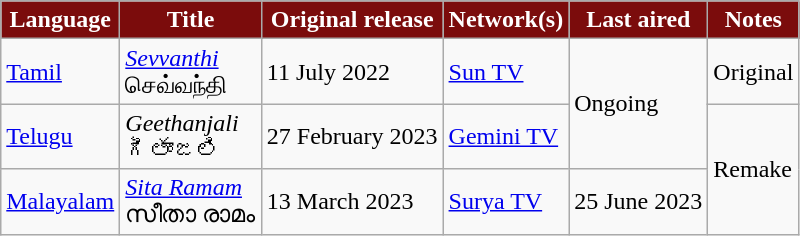<table class="wikitable" style="margin-right: 0;">
<tr style="color:white">
<th style="background:#7b0c0c; ">Language</th>
<th style="background:#7b0c0c; ">Title</th>
<th style="background:#7b0c0c; ">Original release</th>
<th style="background:#7b0c0c; ">Network(s)</th>
<th style="background:#7b0c0c; ">Last aired</th>
<th style="background:#7b0c0c; ">Notes</th>
</tr>
<tr>
<td><a href='#'>Tamil</a></td>
<td><em><a href='#'>Sevvanthi</a></em> <br> செவ்வந்தி</td>
<td>11 July 2022</td>
<td><a href='#'>Sun TV</a></td>
<td rowspan="2">Ongoing</td>
<td>Original</td>
</tr>
<tr>
<td><a href='#'>Telugu</a></td>
<td><em>Geethanjali</em> <br> గీతాంజలి</td>
<td>27 February 2023</td>
<td><a href='#'>Gemini TV</a></td>
<td rowspan="2">Remake</td>
</tr>
<tr>
<td><a href='#'>Malayalam</a></td>
<td><em><a href='#'>Sita Ramam</a></em> <br> സീതാ രാമം</td>
<td>13 March 2023</td>
<td><a href='#'>Surya TV</a></td>
<td>25 June 2023</td>
</tr>
</table>
